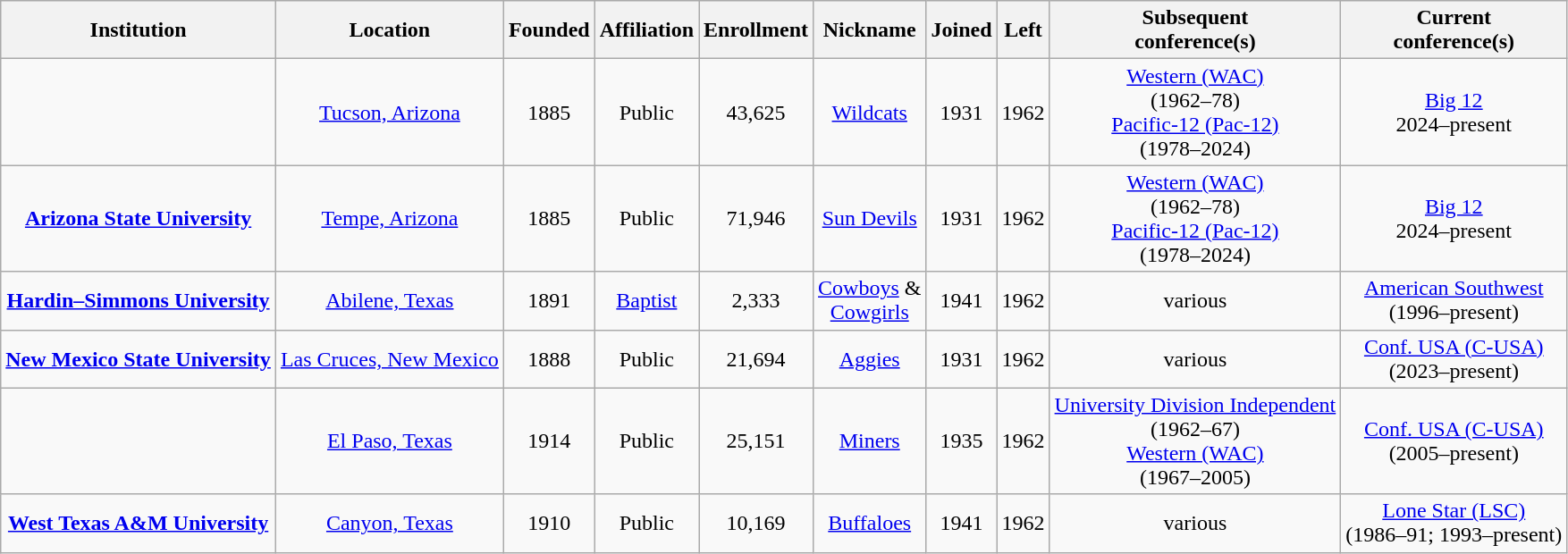<table class="sortable wikitable" style="text-align:center;">
<tr>
<th>Institution</th>
<th>Location</th>
<th>Founded</th>
<th>Affiliation</th>
<th>Enrollment</th>
<th>Nickname</th>
<th>Joined</th>
<th>Left</th>
<th>Subsequent<br>conference(s)</th>
<th>Current<br>conference(s)</th>
</tr>
<tr>
<td></td>
<td><a href='#'>Tucson, Arizona</a></td>
<td>1885</td>
<td>Public</td>
<td>43,625</td>
<td><a href='#'>Wildcats</a></td>
<td>1931</td>
<td>1962</td>
<td><a href='#'>Western (WAC)</a><br>(1962–78)<br><a href='#'>Pacific-12 (Pac-12)</a><br>(1978–2024)</td>
<td><a href='#'>Big 12</a><br>2024–present</td>
</tr>
<tr>
<td><strong><a href='#'>Arizona State University</a></strong></td>
<td><a href='#'>Tempe, Arizona</a></td>
<td>1885</td>
<td>Public</td>
<td>71,946</td>
<td><a href='#'>Sun Devils</a></td>
<td>1931</td>
<td>1962</td>
<td><a href='#'>Western (WAC)</a><br>(1962–78)<br><a href='#'>Pacific-12 (Pac-12)</a><br>(1978–2024)</td>
<td><a href='#'>Big 12</a><br>2024–present</td>
</tr>
<tr>
<td><strong><a href='#'>Hardin–Simmons University</a></strong></td>
<td><a href='#'>Abilene, Texas</a></td>
<td>1891</td>
<td><a href='#'>Baptist</a></td>
<td>2,333</td>
<td><a href='#'>Cowboys</a> &<br><a href='#'>Cowgirls</a></td>
<td>1941</td>
<td>1962</td>
<td>various</td>
<td><a href='#'>American Southwest</a><br>(1996–present)</td>
</tr>
<tr>
<td><strong><a href='#'>New Mexico State University</a></strong></td>
<td><a href='#'>Las Cruces, New Mexico</a></td>
<td>1888</td>
<td>Public</td>
<td>21,694</td>
<td><a href='#'>Aggies</a></td>
<td>1931</td>
<td>1962</td>
<td>various</td>
<td><a href='#'>Conf. USA (C-USA)</a><br>(2023–present)</td>
</tr>
<tr>
<td></td>
<td><a href='#'>El Paso, Texas</a></td>
<td>1914</td>
<td>Public</td>
<td>25,151</td>
<td><a href='#'>Miners</a></td>
<td>1935</td>
<td>1962</td>
<td><a href='#'>University Division Independent</a><br>(1962–67)<br><a href='#'>Western (WAC)</a><br>(1967–2005)</td>
<td><a href='#'>Conf. USA (C-USA)</a><br>(2005–present)<br></td>
</tr>
<tr>
<td><strong><a href='#'>West Texas A&M University</a></strong></td>
<td><a href='#'>Canyon, Texas</a></td>
<td>1910</td>
<td>Public</td>
<td>10,169</td>
<td><a href='#'>Buffaloes</a></td>
<td>1941</td>
<td>1962</td>
<td>various</td>
<td><a href='#'>Lone Star (LSC)</a><br>(1986–91; 1993–present)</td>
</tr>
</table>
